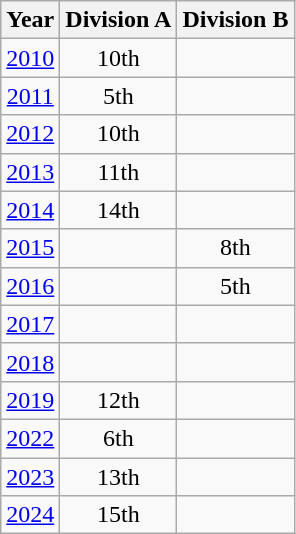<table class="wikitable" style="text-align:center">
<tr>
<th>Year</th>
<th>Division A</th>
<th>Division B</th>
</tr>
<tr>
<td><a href='#'>2010</a></td>
<td>10th</td>
<td></td>
</tr>
<tr>
<td><a href='#'>2011</a></td>
<td>5th</td>
<td></td>
</tr>
<tr>
<td><a href='#'>2012</a></td>
<td>10th</td>
<td></td>
</tr>
<tr>
<td><a href='#'>2013</a></td>
<td>11th</td>
<td></td>
</tr>
<tr>
<td><a href='#'>2014</a></td>
<td>14th</td>
<td></td>
</tr>
<tr>
<td><a href='#'>2015</a></td>
<td></td>
<td>8th</td>
</tr>
<tr>
<td><a href='#'>2016</a></td>
<td></td>
<td>5th</td>
</tr>
<tr>
<td><a href='#'>2017</a></td>
<td></td>
<td></td>
</tr>
<tr>
<td><a href='#'>2018</a></td>
<td></td>
<td></td>
</tr>
<tr>
<td><a href='#'>2019</a></td>
<td>12th</td>
<td></td>
</tr>
<tr>
<td><a href='#'>2022</a></td>
<td>6th</td>
<td></td>
</tr>
<tr>
<td><a href='#'>2023</a></td>
<td>13th</td>
<td></td>
</tr>
<tr>
<td><a href='#'>2024</a></td>
<td>15th</td>
<td></td>
</tr>
</table>
